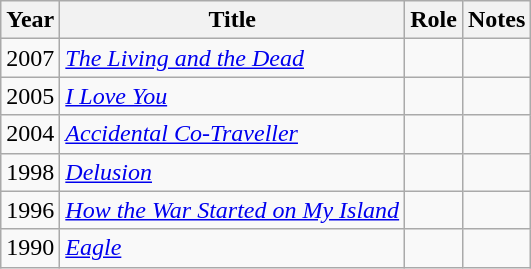<table class="wikitable sortable">
<tr>
<th>Year</th>
<th>Title</th>
<th>Role</th>
<th class="unsortable">Notes</th>
</tr>
<tr>
<td>2007</td>
<td><em><a href='#'>The Living and the Dead</a></em></td>
<td></td>
<td></td>
</tr>
<tr>
<td>2005</td>
<td><em><a href='#'>I Love You</a></em></td>
<td></td>
<td></td>
</tr>
<tr>
<td>2004</td>
<td><em><a href='#'>Accidental Co-Traveller</a></em></td>
<td></td>
<td></td>
</tr>
<tr>
<td>1998</td>
<td><em><a href='#'>Delusion</a></em></td>
<td></td>
<td></td>
</tr>
<tr>
<td>1996</td>
<td><em><a href='#'>How the War Started on My Island</a></em></td>
<td></td>
<td></td>
</tr>
<tr>
<td>1990</td>
<td><em><a href='#'>Eagle</a></em></td>
<td></td>
<td></td>
</tr>
</table>
